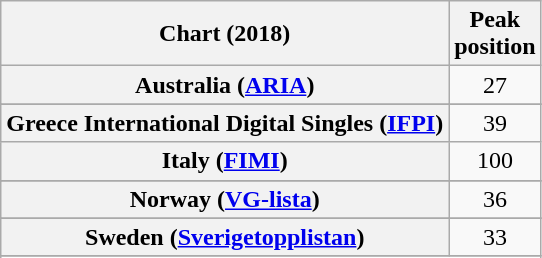<table class="wikitable sortable plainrowheaders" style="text-align:center">
<tr>
<th scope="col">Chart (2018)</th>
<th scope="col">Peak<br> position</th>
</tr>
<tr>
<th scope="row">Australia (<a href='#'>ARIA</a>)</th>
<td>27</td>
</tr>
<tr>
</tr>
<tr>
</tr>
<tr>
</tr>
<tr>
</tr>
<tr>
</tr>
<tr>
<th scope="row">Greece International Digital Singles (<a href='#'>IFPI</a>)</th>
<td>39</td>
</tr>
<tr>
<th scope="row">Italy (<a href='#'>FIMI</a>)</th>
<td>100</td>
</tr>
<tr>
</tr>
<tr>
<th scope="row">Norway (<a href='#'>VG-lista</a>)</th>
<td>36</td>
</tr>
<tr>
</tr>
<tr>
</tr>
<tr>
<th scope="row">Sweden (<a href='#'>Sverigetopplistan</a>)</th>
<td>33</td>
</tr>
<tr>
</tr>
<tr>
</tr>
<tr>
</tr>
</table>
